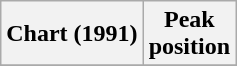<table class="wikitable sortable plainrowheaders" style="text-align:center">
<tr>
<th scope="col">Chart (1991)</th>
<th scope="col">Peak<br>position</th>
</tr>
<tr>
</tr>
</table>
